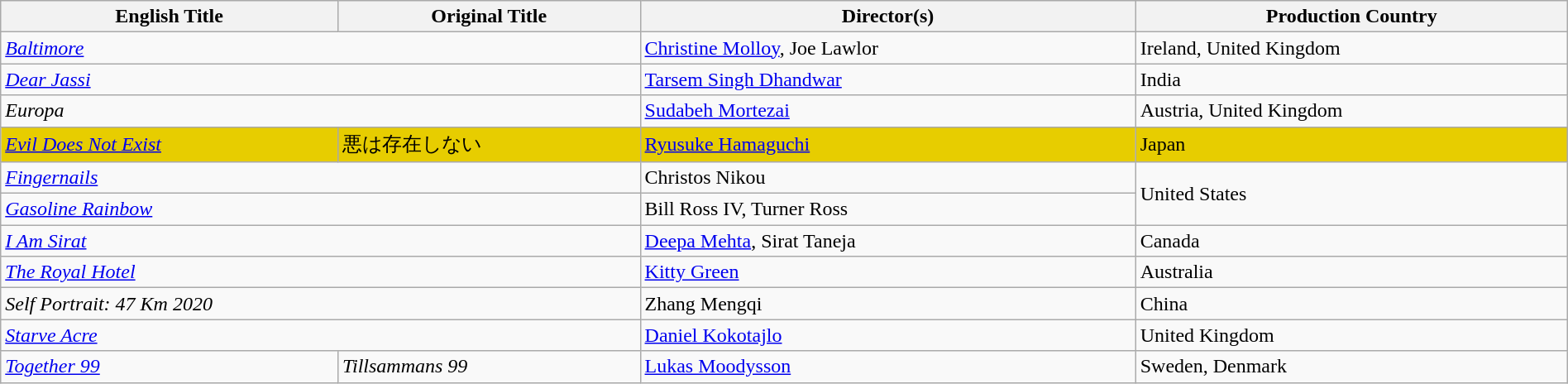<table class="wikitable" style="width:100%; margin-bottom:4px">
<tr>
<th>English Title</th>
<th>Original Title</th>
<th>Director(s)</th>
<th>Production Country</th>
</tr>
<tr>
<td colspan="2"><em><a href='#'>Baltimore</a></em></td>
<td><a href='#'>Christine Molloy</a>, Joe Lawlor</td>
<td>Ireland, United Kingdom</td>
</tr>
<tr>
<td colspan="2"><em><a href='#'>Dear Jassi</a></em></td>
<td><a href='#'>Tarsem Singh Dhandwar</a></td>
<td>India</td>
</tr>
<tr>
<td colspan="2"><em>Europa</em></td>
<td><a href='#'>Sudabeh Mortezai</a></td>
<td>Austria, United Kingdom</td>
</tr>
<tr style="background:#E7CD00;">
<td><em><a href='#'>Evil Does Not Exist</a></em></td>
<td>悪は存在しない</td>
<td><a href='#'>Ryusuke Hamaguchi</a></td>
<td>Japan</td>
</tr>
<tr>
<td colspan="2"><em><a href='#'>Fingernails</a></em></td>
<td>Christos Nikou</td>
<td rowspan="2">United States</td>
</tr>
<tr>
<td colspan="2"><em><a href='#'>Gasoline Rainbow</a></em></td>
<td>Bill Ross IV, Turner Ross</td>
</tr>
<tr>
<td colspan="2"><em><a href='#'>I Am Sirat</a></em></td>
<td><a href='#'>Deepa Mehta</a>, Sirat Taneja</td>
<td>Canada</td>
</tr>
<tr>
<td colspan="2"><em><a href='#'>The Royal Hotel</a></em></td>
<td><a href='#'>Kitty Green</a></td>
<td>Australia</td>
</tr>
<tr>
<td colspan="2"><em>Self Portrait: 47 Km 2020</em></td>
<td>Zhang Mengqi</td>
<td>China</td>
</tr>
<tr>
<td colspan="2"><em><a href='#'>Starve Acre</a></em></td>
<td><a href='#'>Daniel Kokotajlo</a></td>
<td>United Kingdom</td>
</tr>
<tr>
<td><em><a href='#'>Together 99</a></em></td>
<td><em>Tillsammans 99</em></td>
<td><a href='#'>Lukas Moodysson</a></td>
<td>Sweden, Denmark</td>
</tr>
</table>
